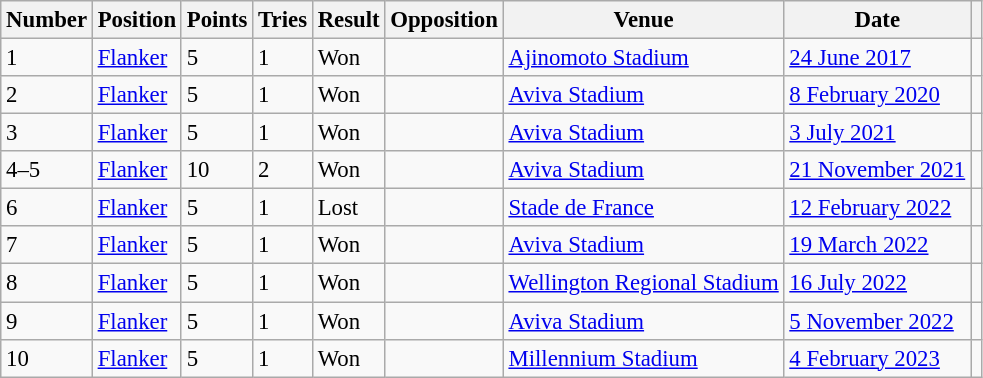<table class="wikitable sortable" style="font-size: 95%;">
<tr>
<th>Number</th>
<th>Position</th>
<th>Points</th>
<th>Tries</th>
<th>Result</th>
<th>Opposition</th>
<th>Venue</th>
<th>Date</th>
<th class="unsortable"></th>
</tr>
<tr>
<td>1</td>
<td><a href='#'>Flanker</a></td>
<td>5</td>
<td>1</td>
<td>Won</td>
<td></td>
<td><a href='#'>Ajinomoto Stadium</a></td>
<td><a href='#'>24 June 2017</a></td>
<td></td>
</tr>
<tr>
<td>2</td>
<td><a href='#'>Flanker</a></td>
<td>5</td>
<td>1</td>
<td>Won</td>
<td></td>
<td><a href='#'>Aviva Stadium</a></td>
<td><a href='#'>8 February 2020</a></td>
<td></td>
</tr>
<tr>
<td>3</td>
<td><a href='#'>Flanker</a></td>
<td>5</td>
<td>1</td>
<td>Won</td>
<td></td>
<td><a href='#'>Aviva Stadium</a></td>
<td><a href='#'>3 July 2021</a></td>
<td></td>
</tr>
<tr>
<td>4–5</td>
<td><a href='#'>Flanker</a></td>
<td>10</td>
<td>2</td>
<td>Won</td>
<td></td>
<td><a href='#'>Aviva Stadium</a></td>
<td><a href='#'>21 November 2021</a></td>
<td></td>
</tr>
<tr>
<td>6</td>
<td><a href='#'>Flanker</a></td>
<td>5</td>
<td>1</td>
<td>Lost</td>
<td></td>
<td><a href='#'>Stade de France</a></td>
<td><a href='#'>12 February 2022</a></td>
<td></td>
</tr>
<tr>
<td>7</td>
<td><a href='#'>Flanker</a></td>
<td>5</td>
<td>1</td>
<td>Won</td>
<td></td>
<td><a href='#'>Aviva Stadium</a></td>
<td><a href='#'>19 March 2022</a></td>
<td></td>
</tr>
<tr>
<td>8</td>
<td><a href='#'>Flanker</a></td>
<td>5</td>
<td>1</td>
<td>Won</td>
<td></td>
<td><a href='#'>Wellington Regional Stadium</a></td>
<td><a href='#'>16 July 2022</a></td>
<td></td>
</tr>
<tr>
<td>9</td>
<td><a href='#'>Flanker</a></td>
<td>5</td>
<td>1</td>
<td>Won</td>
<td></td>
<td><a href='#'>Aviva Stadium</a></td>
<td><a href='#'>5 November 2022</a></td>
<td></td>
</tr>
<tr>
<td>10</td>
<td><a href='#'>Flanker</a></td>
<td>5</td>
<td>1</td>
<td>Won</td>
<td></td>
<td><a href='#'>Millennium Stadium</a></td>
<td><a href='#'>4 February 2023</a></td>
<td></td>
</tr>
</table>
